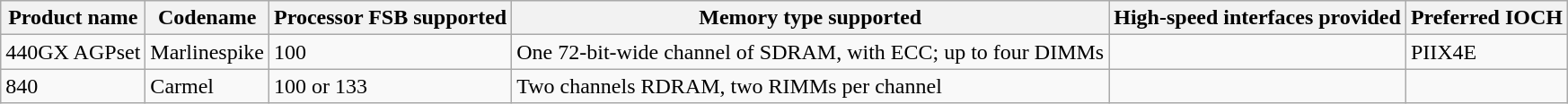<table class="wikitable">
<tr>
<th>Product name</th>
<th>Codename</th>
<th>Processor FSB supported</th>
<th>Memory type supported</th>
<th>High-speed interfaces provided</th>
<th>Preferred IOCH</th>
</tr>
<tr>
<td>440GX AGPset</td>
<td>Marlinespike</td>
<td>100</td>
<td>One 72-bit-wide channel of SDRAM, with ECC; up to four DIMMs</td>
<td></td>
<td>PIIX4E</td>
</tr>
<tr>
<td>840</td>
<td>Carmel</td>
<td>100 or 133</td>
<td>Two channels RDRAM, two RIMMs per channel</td>
<td></td>
<td></td>
</tr>
</table>
